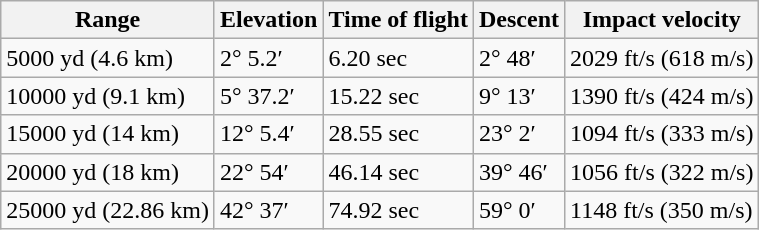<table class="wikitable">
<tr>
<th>Range</th>
<th>Elevation</th>
<th>Time of flight</th>
<th>Descent</th>
<th>Impact velocity</th>
</tr>
<tr>
<td>5000 yd (4.6 km)</td>
<td>2° 5.2′</td>
<td>6.20 sec</td>
<td>2° 48′</td>
<td>2029 ft/s (618 m/s)</td>
</tr>
<tr>
<td>10000 yd (9.1 km)</td>
<td>5° 37.2′</td>
<td>15.22 sec</td>
<td>9° 13′</td>
<td>1390 ft/s (424 m/s)</td>
</tr>
<tr>
<td>15000 yd (14 km)</td>
<td>12° 5.4′</td>
<td>28.55 sec</td>
<td>23° 2′</td>
<td>1094 ft/s (333 m/s)</td>
</tr>
<tr>
<td>20000 yd (18 km)</td>
<td>22° 54′</td>
<td>46.14 sec</td>
<td>39° 46′</td>
<td>1056 ft/s (322 m/s)</td>
</tr>
<tr>
<td>25000 yd (22.86 km)</td>
<td>42° 37′</td>
<td>74.92 sec</td>
<td>59° 0′</td>
<td>1148 ft/s (350 m/s)</td>
</tr>
</table>
